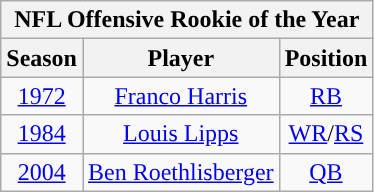<table class="wikitable sortable" style="text-align:center">
<tr>
<th colspan="3">NFL Offensive Rookie of the Year</th>
</tr>
<tr>
<th>Season</th>
<th>Player</th>
<th>Position</th>
</tr>
<tr>
<td><a href='#'>1972</a></td>
<td><a href='#'>Franco Harris</a></td>
<td><a href='#'>RB</a></td>
</tr>
<tr>
<td><a href='#'>1984</a></td>
<td><a href='#'>Louis Lipps</a></td>
<td><a href='#'>WR</a>/<a href='#'>RS</a></td>
</tr>
<tr>
<td><a href='#'>2004</a></td>
<td><a href='#'>Ben Roethlisberger</a></td>
<td><a href='#'>QB</a></td>
</tr>
</table>
